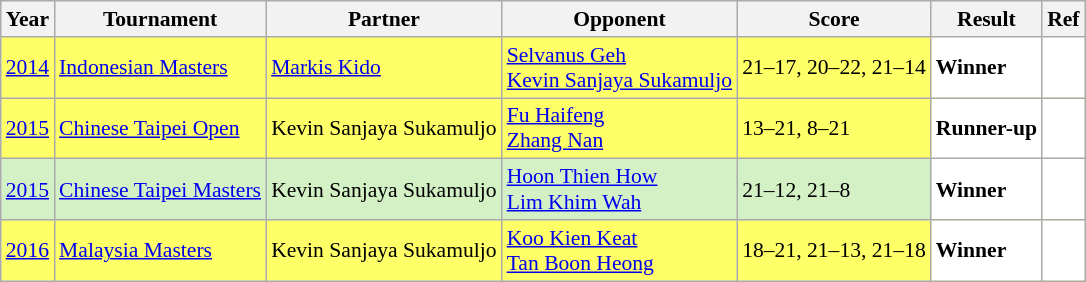<table class="sortable wikitable" style="font-size:90%">
<tr>
<th>Year</th>
<th>Tournament</th>
<th>Partner</th>
<th>Opponent</th>
<th>Score</th>
<th>Result</th>
<th>Ref</th>
</tr>
<tr style="background:#FFFF67">
<td align="center"><a href='#'>2014</a></td>
<td align="left"><a href='#'>Indonesian Masters</a></td>
<td align="left"> <a href='#'>Markis Kido</a></td>
<td align="left"> <a href='#'>Selvanus Geh</a><br> <a href='#'>Kevin Sanjaya Sukamuljo</a></td>
<td align="left">21–17, 20–22, 21–14</td>
<td style="text-align:left; background:white"> <strong>Winner</strong></td>
<td style="text-align:center; background:white"></td>
</tr>
<tr style="background:#FFFF67">
<td align="center"><a href='#'>2015</a></td>
<td align="left"><a href='#'>Chinese Taipei Open</a></td>
<td align="left"> Kevin Sanjaya Sukamuljo</td>
<td align="left"> <a href='#'>Fu Haifeng</a><br> <a href='#'>Zhang Nan</a></td>
<td align="left">13–21, 8–21</td>
<td style="text-align:left; background:white"> <strong>Runner-up</strong></td>
<td style="text-align:center; background:white"></td>
</tr>
<tr style="background:#D4F1C5">
<td align="center"><a href='#'>2015</a></td>
<td align="left"><a href='#'>Chinese Taipei Masters</a></td>
<td align="left"> Kevin Sanjaya Sukamuljo</td>
<td align="left"> <a href='#'>Hoon Thien How</a><br> <a href='#'>Lim Khim Wah</a></td>
<td align="left">21–12, 21–8</td>
<td style="text-align:left; background:white"> <strong>Winner</strong></td>
<td style="text-align:center; background:white"></td>
</tr>
<tr style="background:#FFFF67">
<td align="center"><a href='#'>2016</a></td>
<td align="left"><a href='#'>Malaysia Masters</a></td>
<td align="left"> Kevin Sanjaya Sukamuljo</td>
<td align="left"> <a href='#'>Koo Kien Keat</a><br> <a href='#'>Tan Boon Heong</a></td>
<td align="left">18–21, 21–13, 21–18</td>
<td style="text-align:left; background:white"> <strong>Winner</strong></td>
<td style="text-align:center; background:white"></td>
</tr>
</table>
